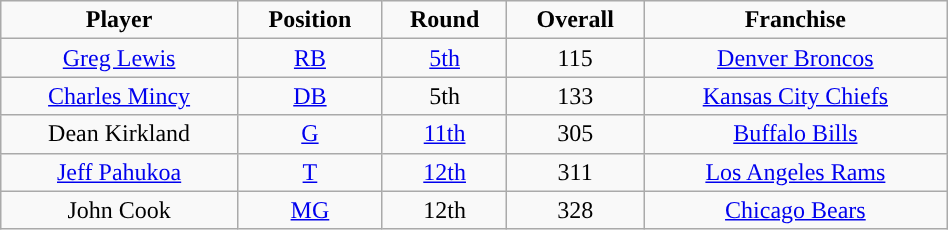<table class="wikitable" width="50%">
<tr align="center">
<td><strong>Player</strong></td>
<td><strong>Position</strong></td>
<td><strong>Round</strong></td>
<td><strong>Overall</strong></td>
<td><strong>Franchise</strong></td>
</tr>
<tr align="center" bgcolor="">
<td><a href='#'>Greg Lewis</a></td>
<td><a href='#'>RB</a></td>
<td><a href='#'>5th</a></td>
<td>115</td>
<td><a href='#'>Denver Broncos</a></td>
</tr>
<tr style="text-align:center;" bgcolor="">
<td><a href='#'>Charles Mincy</a></td>
<td><a href='#'>DB</a></td>
<td>5th</td>
<td>133</td>
<td><a href='#'>Kansas City Chiefs</a></td>
</tr>
<tr style="text-align:center;" bgcolor="">
<td>Dean Kirkland</td>
<td><a href='#'>G</a></td>
<td><a href='#'>11th</a></td>
<td>305</td>
<td><a href='#'>Buffalo Bills</a></td>
</tr>
<tr style="text-align:center;" bgcolor="">
<td><a href='#'>Jeff Pahukoa</a></td>
<td><a href='#'>T</a></td>
<td><a href='#'>12th</a></td>
<td>311</td>
<td><a href='#'>Los Angeles Rams</a></td>
</tr>
<tr style="text-align:center;" bgcolor="">
<td>John Cook</td>
<td><a href='#'>MG</a></td>
<td>12th</td>
<td>328</td>
<td><a href='#'>Chicago Bears</a></td>
</tr>
</table>
